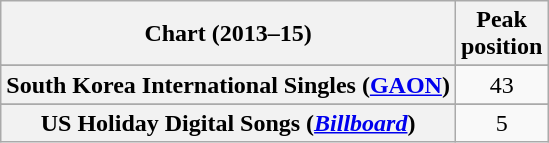<table class="wikitable sortable plainrowheaders" style="text-align:center;">
<tr>
<th scope="col">Chart (2013–15)</th>
<th scope="col">Peak<br>position</th>
</tr>
<tr>
</tr>
<tr>
</tr>
<tr>
<th scope="row">South Korea International Singles (<a href='#'>GAON</a>)</th>
<td style="text-align:center;">43</td>
</tr>
<tr>
</tr>
<tr>
<th scope="row">US Holiday Digital Songs (<em><a href='#'>Billboard</a></em>)</th>
<td style="text-align:center;">5</td>
</tr>
</table>
